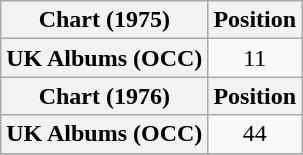<table class="wikitable plainrowheaders" style="text-align:center;">
<tr>
<th scope="col">Chart (1975)</th>
<th scope="col">Position</th>
</tr>
<tr>
<th scope="row">UK Albums (OCC)</th>
<td>11</td>
</tr>
<tr>
<th scope="col">Chart (1976)</th>
<th scope="col">Position</th>
</tr>
<tr>
<th scope="row">UK Albums (OCC)</th>
<td>44</td>
</tr>
<tr>
</tr>
</table>
